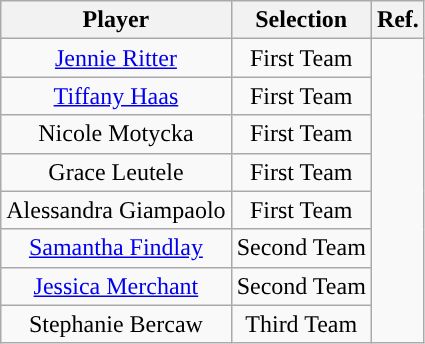<table class="wikitable sortable sortable" style="text-align: center">
<tr align=center>
<th>Player</th>
<th>Selection</th>
<th>Ref.</th>
</tr>
<tr>
<td><a href='#'>Jennie Ritter</a></td>
<td>First Team</td>
<td rowspan="8"></td>
</tr>
<tr>
<td><a href='#'>Tiffany Haas</a></td>
<td>First Team</td>
</tr>
<tr>
<td>Nicole Motycka</td>
<td>First Team</td>
</tr>
<tr>
<td>Grace Leutele</td>
<td>First Team</td>
</tr>
<tr>
<td>Alessandra Giampaolo</td>
<td>First Team</td>
</tr>
<tr>
<td><a href='#'>Samantha Findlay</a></td>
<td>Second Team</td>
</tr>
<tr>
<td><a href='#'>Jessica Merchant</a></td>
<td>Second Team</td>
</tr>
<tr>
<td>Stephanie Bercaw</td>
<td>Third Team</td>
</tr>
</table>
